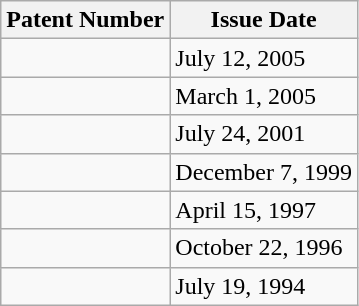<table class="wikitable">
<tr>
<th>Patent Number</th>
<th>Issue Date</th>
</tr>
<tr>
<td></td>
<td>July 12, 2005</td>
</tr>
<tr>
<td></td>
<td>March 1, 2005</td>
</tr>
<tr>
<td></td>
<td>July 24, 2001</td>
</tr>
<tr>
<td></td>
<td>December 7, 1999</td>
</tr>
<tr>
<td></td>
<td>April 15, 1997</td>
</tr>
<tr>
<td></td>
<td>October 22, 1996</td>
</tr>
<tr>
<td></td>
<td>July 19, 1994</td>
</tr>
</table>
